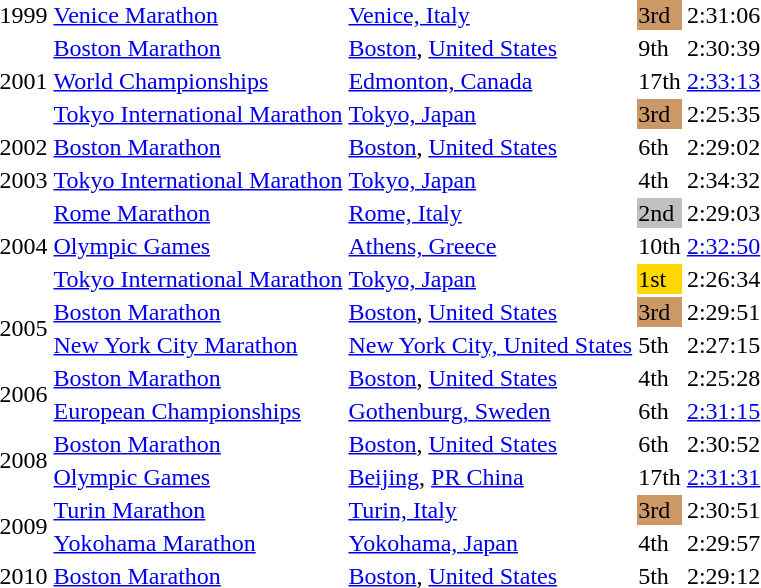<table>
<tr>
<td>1999</td>
<td><a href='#'>Venice Marathon</a></td>
<td><a href='#'>Venice, Italy</a></td>
<td bgcolor="cc9966">3rd</td>
<td>2:31:06</td>
</tr>
<tr>
<td rowspan=3>2001</td>
<td><a href='#'>Boston Marathon</a></td>
<td><a href='#'>Boston</a>, <a href='#'>United States</a></td>
<td>9th</td>
<td>2:30:39</td>
</tr>
<tr>
<td><a href='#'>World Championships</a></td>
<td><a href='#'>Edmonton, Canada</a></td>
<td>17th</td>
<td><a href='#'>2:33:13</a></td>
</tr>
<tr>
<td><a href='#'>Tokyo International Marathon</a></td>
<td><a href='#'>Tokyo, Japan</a></td>
<td bgcolor="cc9966">3rd</td>
<td>2:25:35</td>
</tr>
<tr>
<td>2002</td>
<td><a href='#'>Boston Marathon</a></td>
<td><a href='#'>Boston</a>, <a href='#'>United States</a></td>
<td>6th</td>
<td>2:29:02</td>
</tr>
<tr>
<td>2003</td>
<td><a href='#'>Tokyo International Marathon</a></td>
<td><a href='#'>Tokyo, Japan</a></td>
<td>4th</td>
<td>2:34:32</td>
</tr>
<tr>
<td rowspan=3>2004</td>
<td><a href='#'>Rome Marathon</a></td>
<td><a href='#'>Rome, Italy</a></td>
<td bgcolor="silver">2nd</td>
<td>2:29:03</td>
</tr>
<tr>
<td><a href='#'>Olympic Games</a></td>
<td><a href='#'>Athens, Greece</a></td>
<td>10th</td>
<td><a href='#'>2:32:50</a></td>
</tr>
<tr>
<td><a href='#'>Tokyo International Marathon</a></td>
<td><a href='#'>Tokyo, Japan</a></td>
<td bgcolor="gold">1st</td>
<td>2:26:34</td>
</tr>
<tr>
<td rowspan=2>2005</td>
<td><a href='#'>Boston Marathon</a></td>
<td><a href='#'>Boston</a>, <a href='#'>United States</a></td>
<td bgcolor="cc9966">3rd</td>
<td>2:29:51</td>
</tr>
<tr>
<td><a href='#'>New York City Marathon</a></td>
<td><a href='#'>New York City, United States</a></td>
<td>5th</td>
<td>2:27:15</td>
</tr>
<tr>
<td rowspan=2>2006</td>
<td><a href='#'>Boston Marathon</a></td>
<td><a href='#'>Boston</a>, <a href='#'>United States</a></td>
<td>4th</td>
<td>2:25:28</td>
</tr>
<tr>
<td><a href='#'>European Championships</a></td>
<td><a href='#'>Gothenburg, Sweden</a></td>
<td>6th</td>
<td><a href='#'>2:31:15</a></td>
</tr>
<tr>
<td rowspan=2>2008</td>
<td><a href='#'>Boston Marathon</a></td>
<td><a href='#'>Boston</a>, <a href='#'>United States</a></td>
<td>6th</td>
<td>2:30:52</td>
</tr>
<tr>
<td><a href='#'>Olympic Games</a></td>
<td><a href='#'>Beijing</a>, <a href='#'>PR China</a></td>
<td>17th</td>
<td><a href='#'>2:31:31</a></td>
</tr>
<tr>
<td rowspan=2>2009</td>
<td><a href='#'>Turin Marathon</a></td>
<td><a href='#'>Turin, Italy</a></td>
<td bgcolor="cc9966">3rd</td>
<td>2:30:51</td>
</tr>
<tr>
<td><a href='#'>Yokohama Marathon</a></td>
<td><a href='#'>Yokohama, Japan</a></td>
<td>4th</td>
<td>2:29:57</td>
</tr>
<tr>
<td>2010</td>
<td><a href='#'>Boston Marathon</a></td>
<td><a href='#'>Boston</a>, <a href='#'>United States</a></td>
<td>5th</td>
<td>2:29:12</td>
</tr>
</table>
